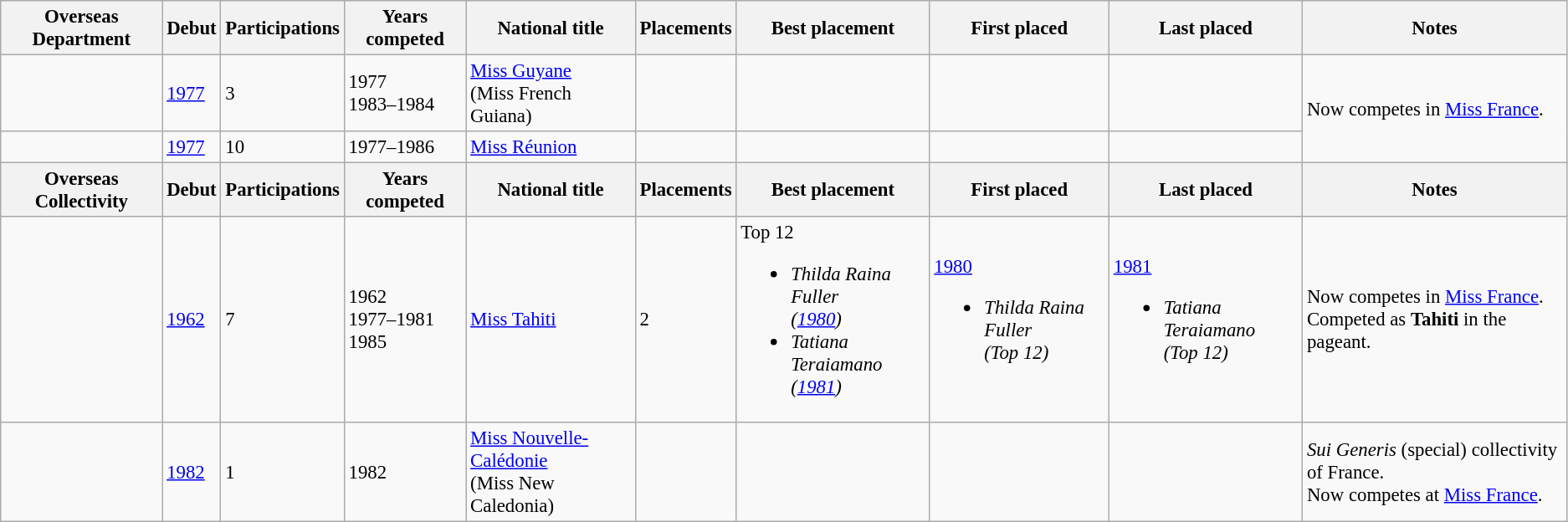<table class="wikitable" style="font-size: 95%;">
<tr>
<th>Overseas Department</th>
<th>Debut</th>
<th>Participations</th>
<th>Years competed</th>
<th>National title</th>
<th>Placements</th>
<th>Best placement</th>
<th>First placed</th>
<th>Last placed</th>
<th>Notes</th>
</tr>
<tr>
<td><strong></strong></td>
<td><a href='#'>1977</a></td>
<td>3</td>
<td>1977<br>1983–1984</td>
<td><a href='#'>Miss Guyane</a><br>(Miss French Guiana)</td>
<td></td>
<td></td>
<td></td>
<td></td>
<td rowspan=2>Now competes in <a href='#'>Miss France</a>.</td>
</tr>
<tr>
<td><strong></strong></td>
<td><a href='#'>1977</a></td>
<td>10</td>
<td>1977–1986</td>
<td><a href='#'>Miss Réunion</a></td>
<td></td>
<td></td>
<td></td>
<td></td>
</tr>
<tr>
<th>Overseas Collectivity</th>
<th>Debut</th>
<th>Participations</th>
<th>Years competed</th>
<th>National title</th>
<th>Placements</th>
<th>Best placement</th>
<th>First placed</th>
<th>Last placed</th>
<th>Notes</th>
</tr>
<tr>
<td><strong></strong></td>
<td><a href='#'>1962</a></td>
<td>7</td>
<td>1962<br>1977–1981<br>1985</td>
<td><a href='#'>Miss Tahiti</a></td>
<td>2</td>
<td>Top 12<br><ul><li><em>Thilda Raina Fuller<br>(<a href='#'>1980</a>)</em></li><li><em>Tatiana Teraiamano<br>(<a href='#'>1981</a>)</em></li></ul></td>
<td><a href='#'>1980</a><br><ul><li><em>Thilda Raina Fuller<br>(Top 12)</em></li></ul></td>
<td><a href='#'>1981</a><br><ul><li><em>Tatiana Teraiamano<br>(Top 12)</em></li></ul></td>
<td>Now competes in <a href='#'>Miss France</a>.<br>Competed as <strong>Tahiti</strong> in the pageant.</td>
</tr>
<tr>
<td><strong></strong></td>
<td><a href='#'>1982</a></td>
<td>1</td>
<td>1982</td>
<td><a href='#'>Miss Nouvelle-Calédonie</a><br>(Miss New Caledonia)</td>
<td></td>
<td></td>
<td></td>
<td></td>
<td><em>Sui Generis</em> (special) collectivity of France.<br>Now competes at <a href='#'>Miss France</a>.</td>
</tr>
</table>
